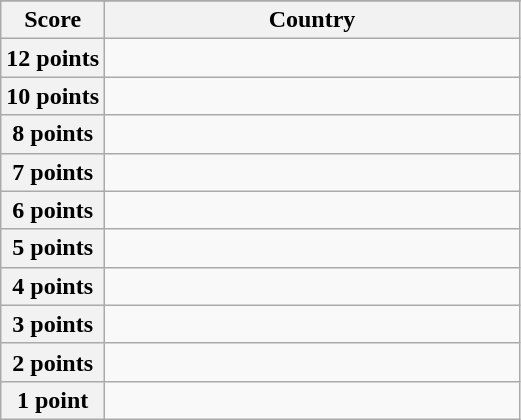<table class="wikitable">
<tr>
</tr>
<tr>
<th scope="col" width="20%">Score</th>
<th scope="col">Country</th>
</tr>
<tr>
<th scope="row">12 points</th>
<td></td>
</tr>
<tr>
<th scope="row">10 points</th>
<td></td>
</tr>
<tr>
<th scope="row">8 points</th>
<td></td>
</tr>
<tr>
<th scope="row">7 points</th>
<td></td>
</tr>
<tr>
<th scope="row">6 points</th>
<td></td>
</tr>
<tr>
<th scope="row">5 points</th>
<td></td>
</tr>
<tr>
<th scope="row">4 points</th>
<td></td>
</tr>
<tr>
<th scope="row">3 points</th>
<td></td>
</tr>
<tr>
<th scope="row">2 points</th>
<td></td>
</tr>
<tr>
<th scope="row">1 point</th>
<td></td>
</tr>
</table>
